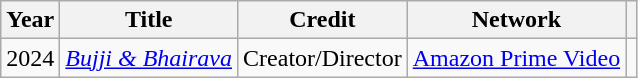<table class="wikitable sortable col1center col4center">
<tr>
<th scope="col">Year</th>
<th scope="col">Title</th>
<th scope="col">Credit</th>
<th class="unsortable" scope="col">Network</th>
<th scope="col" class="unsortable"></th>
</tr>
<tr>
<td>2024</td>
<td><em><a href='#'>Bujji & Bhairava</a></em></td>
<td>Creator/Director</td>
<td><a href='#'>Amazon Prime Video</a></td>
<td></td>
</tr>
</table>
